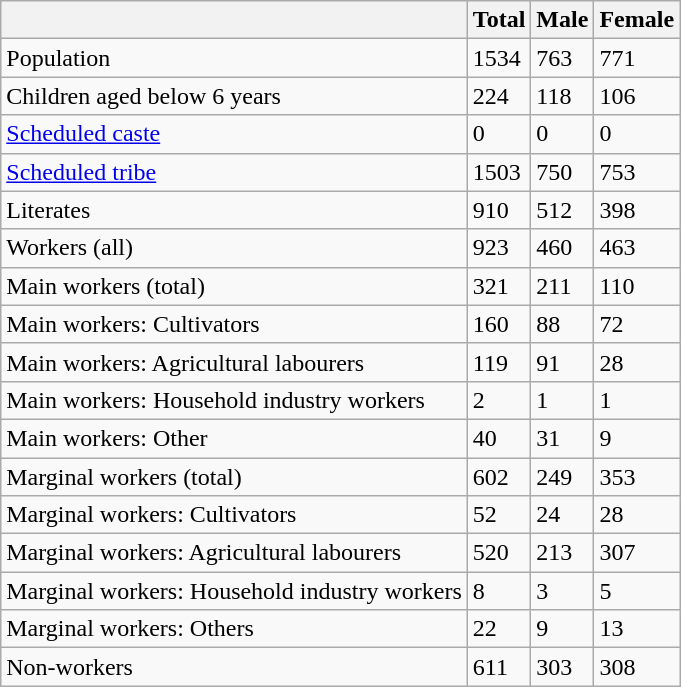<table class="wikitable sortable">
<tr>
<th></th>
<th>Total</th>
<th>Male</th>
<th>Female</th>
</tr>
<tr>
<td>Population</td>
<td>1534</td>
<td>763</td>
<td>771</td>
</tr>
<tr>
<td>Children aged below 6 years</td>
<td>224</td>
<td>118</td>
<td>106</td>
</tr>
<tr>
<td><a href='#'>Scheduled caste</a></td>
<td>0</td>
<td>0</td>
<td>0</td>
</tr>
<tr>
<td><a href='#'>Scheduled tribe</a></td>
<td>1503</td>
<td>750</td>
<td>753</td>
</tr>
<tr>
<td>Literates</td>
<td>910</td>
<td>512</td>
<td>398</td>
</tr>
<tr>
<td>Workers (all)</td>
<td>923</td>
<td>460</td>
<td>463</td>
</tr>
<tr>
<td>Main workers (total)</td>
<td>321</td>
<td>211</td>
<td>110</td>
</tr>
<tr>
<td>Main workers: Cultivators</td>
<td>160</td>
<td>88</td>
<td>72</td>
</tr>
<tr>
<td>Main workers: Agricultural labourers</td>
<td>119</td>
<td>91</td>
<td>28</td>
</tr>
<tr>
<td>Main workers: Household industry workers</td>
<td>2</td>
<td>1</td>
<td>1</td>
</tr>
<tr>
<td>Main workers: Other</td>
<td>40</td>
<td>31</td>
<td>9</td>
</tr>
<tr>
<td>Marginal workers (total)</td>
<td>602</td>
<td>249</td>
<td>353</td>
</tr>
<tr>
<td>Marginal workers: Cultivators</td>
<td>52</td>
<td>24</td>
<td>28</td>
</tr>
<tr>
<td>Marginal workers: Agricultural labourers</td>
<td>520</td>
<td>213</td>
<td>307</td>
</tr>
<tr>
<td>Marginal workers: Household industry workers</td>
<td>8</td>
<td>3</td>
<td>5</td>
</tr>
<tr>
<td>Marginal workers: Others</td>
<td>22</td>
<td>9</td>
<td>13</td>
</tr>
<tr>
<td>Non-workers</td>
<td>611</td>
<td>303</td>
<td>308</td>
</tr>
</table>
